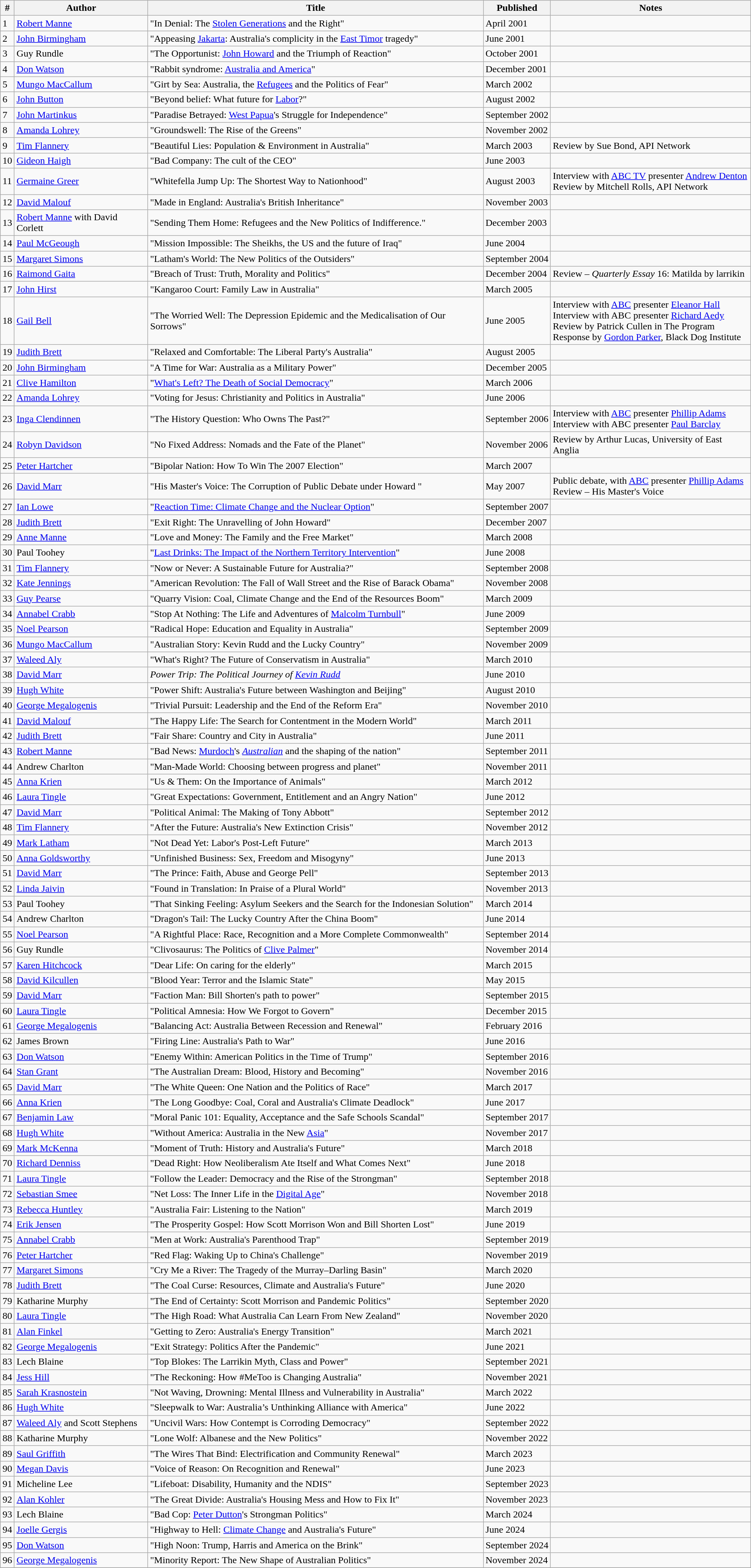<table class="wikitable sortable">
<tr>
<th>#</th>
<th>Author</th>
<th>Title</th>
<th>Published</th>
<th>Notes</th>
</tr>
<tr>
<td>1</td>
<td><a href='#'>Robert Manne</a></td>
<td>"In Denial: The <a href='#'>Stolen Generations</a> and the Right"</td>
<td>April 2001</td>
<td></td>
</tr>
<tr>
<td>2</td>
<td><a href='#'>John Birmingham</a></td>
<td>"Appeasing <a href='#'>Jakarta</a>: Australia's complicity in the <a href='#'>East Timor</a> tragedy"</td>
<td>June 2001</td>
<td></td>
</tr>
<tr>
<td>3</td>
<td>Guy Rundle</td>
<td>"The Opportunist: <a href='#'>John Howard</a> and the Triumph of Reaction"</td>
<td>October 2001</td>
<td></td>
</tr>
<tr>
<td>4</td>
<td><a href='#'>Don Watson</a></td>
<td>"Rabbit syndrome: <a href='#'>Australia and America</a>"</td>
<td>December 2001</td>
<td></td>
</tr>
<tr>
<td>5</td>
<td><a href='#'>Mungo MacCallum</a></td>
<td>"Girt by Sea: Australia, the <a href='#'>Refugees</a> and the Politics of Fear"</td>
<td>March 2002</td>
<td></td>
</tr>
<tr>
<td>6</td>
<td><a href='#'>John Button</a></td>
<td>"Beyond belief: What future for <a href='#'>Labor</a>?"</td>
<td>August 2002</td>
<td></td>
</tr>
<tr>
<td>7</td>
<td><a href='#'>John Martinkus</a></td>
<td>"Paradise Betrayed: <a href='#'>West Papua</a>'s Struggle for Independence"</td>
<td>September 2002</td>
<td></td>
</tr>
<tr>
<td>8</td>
<td><a href='#'>Amanda Lohrey</a></td>
<td>"Groundswell: The Rise of the Greens"</td>
<td>November 2002</td>
<td></td>
</tr>
<tr>
<td>9</td>
<td><a href='#'>Tim Flannery</a></td>
<td>"Beautiful Lies: Population & Environment in Australia"</td>
<td>March 2003</td>
<td>Review by Sue Bond, API Network</td>
</tr>
<tr>
<td>10</td>
<td><a href='#'>Gideon Haigh</a></td>
<td>"Bad Company: The cult of the CEO"</td>
<td>June 2003</td>
<td></td>
</tr>
<tr>
<td>11</td>
<td><a href='#'>Germaine Greer</a></td>
<td>"Whitefella Jump Up: The Shortest Way to Nationhood"</td>
<td>August 2003</td>
<td>Interview with <a href='#'>ABC TV</a> presenter <a href='#'>Andrew Denton</a><br>Review by Mitchell Rolls, API Network</td>
</tr>
<tr>
<td>12</td>
<td><a href='#'>David Malouf</a></td>
<td>"Made in England: Australia's British Inheritance"</td>
<td>November 2003</td>
<td></td>
</tr>
<tr>
<td>13</td>
<td><a href='#'>Robert Manne</a> with David Corlett</td>
<td>"Sending Them Home: Refugees and the New Politics of Indifference."</td>
<td>December 2003</td>
<td></td>
</tr>
<tr>
<td>14</td>
<td><a href='#'>Paul McGeough</a></td>
<td>"Mission Impossible: The Sheikhs, the US and the future of Iraq"</td>
<td>June 2004</td>
<td></td>
</tr>
<tr>
<td>15</td>
<td><a href='#'>Margaret Simons</a></td>
<td>"Latham's World: The New Politics of the Outsiders"</td>
<td>September 2004</td>
<td></td>
</tr>
<tr>
<td>16</td>
<td><a href='#'>Raimond Gaita</a></td>
<td>"Breach of Trust: Truth, Morality and Politics"</td>
<td>December 2004</td>
<td>Review – <em>Quarterly Essay</em> 16: Matilda by larrikin</td>
</tr>
<tr>
<td>17</td>
<td><a href='#'>John Hirst</a></td>
<td>"Kangaroo Court: Family Law in Australia"</td>
<td>March 2005</td>
<td></td>
</tr>
<tr>
<td>18</td>
<td><a href='#'>Gail Bell</a></td>
<td>"The Worried Well: The Depression Epidemic and the Medicalisation of Our Sorrows"</td>
<td>June 2005</td>
<td>Interview with <a href='#'>ABC</a> presenter <a href='#'>Eleanor Hall</a><br>Interview with ABC presenter <a href='#'>Richard Aedy</a><br>Review by Patrick Cullen in The Program<br>Response by <a href='#'>Gordon Parker</a>, Black Dog Institute</td>
</tr>
<tr>
<td>19</td>
<td><a href='#'>Judith Brett</a></td>
<td>"Relaxed and Comfortable: The Liberal Party's Australia"</td>
<td>August 2005</td>
<td></td>
</tr>
<tr>
<td>20</td>
<td><a href='#'>John Birmingham</a></td>
<td>"A Time for War: Australia as a Military Power"</td>
<td>December 2005</td>
<td></td>
</tr>
<tr>
<td>21</td>
<td><a href='#'>Clive Hamilton</a></td>
<td>"<a href='#'>What's Left? The Death of Social Democracy</a>"</td>
<td>March 2006</td>
<td></td>
</tr>
<tr>
<td>22</td>
<td><a href='#'>Amanda Lohrey</a></td>
<td>"Voting for Jesus: Christianity and Politics in Australia"</td>
<td>June 2006</td>
<td></td>
</tr>
<tr>
<td>23</td>
<td><a href='#'>Inga Clendinnen</a></td>
<td>"The History Question: Who Owns The Past?"</td>
<td>September 2006</td>
<td>Interview with <a href='#'>ABC</a> presenter <a href='#'>Phillip Adams</a><br>Interview with ABC presenter <a href='#'>Paul Barclay</a></td>
</tr>
<tr>
<td>24</td>
<td><a href='#'>Robyn Davidson</a></td>
<td>"No Fixed Address: Nomads and the Fate of the Planet"</td>
<td>November 2006</td>
<td>Review by Arthur Lucas, University of East Anglia</td>
</tr>
<tr>
<td>25</td>
<td><a href='#'>Peter Hartcher</a></td>
<td>"Bipolar Nation: How To Win The 2007 Election"</td>
<td>March 2007</td>
<td></td>
</tr>
<tr>
<td>26</td>
<td><a href='#'>David Marr</a></td>
<td>"His Master's Voice: The Corruption of Public Debate under Howard "</td>
<td>May 2007</td>
<td>Public debate, with <a href='#'>ABC</a> presenter <a href='#'>Phillip Adams</a><br>Review – His Master's Voice</td>
</tr>
<tr>
<td>27</td>
<td><a href='#'>Ian Lowe</a></td>
<td>"<a href='#'>Reaction Time: Climate Change and the Nuclear Option</a>"</td>
<td>September 2007</td>
<td></td>
</tr>
<tr>
<td>28</td>
<td><a href='#'>Judith Brett</a></td>
<td>"Exit Right: The Unravelling of John Howard"</td>
<td>December 2007</td>
<td></td>
</tr>
<tr>
<td>29</td>
<td><a href='#'>Anne Manne</a></td>
<td>"Love and Money: The Family and the Free Market"</td>
<td>March 2008</td>
<td></td>
</tr>
<tr>
<td>30</td>
<td>Paul Toohey</td>
<td>"<a href='#'>Last Drinks: The Impact of the Northern Territory Intervention</a>"</td>
<td>June 2008</td>
<td></td>
</tr>
<tr>
<td>31</td>
<td><a href='#'>Tim Flannery</a></td>
<td>"Now or Never: A Sustainable Future for Australia?"</td>
<td>September 2008</td>
<td></td>
</tr>
<tr>
<td>32</td>
<td><a href='#'>Kate Jennings</a></td>
<td>"American Revolution: The Fall of Wall Street and the Rise of Barack Obama"</td>
<td>November 2008</td>
<td></td>
</tr>
<tr>
<td>33</td>
<td><a href='#'>Guy Pearse</a></td>
<td>"Quarry Vision: Coal, Climate Change and the End of the Resources Boom"</td>
<td>March 2009</td>
<td></td>
</tr>
<tr>
<td>34</td>
<td><a href='#'>Annabel Crabb</a></td>
<td>"Stop At Nothing: The Life and Adventures of <a href='#'>Malcolm Turnbull</a>"</td>
<td>June 2009</td>
<td></td>
</tr>
<tr>
<td>35</td>
<td><a href='#'>Noel Pearson</a></td>
<td>"Radical Hope: Education and Equality in Australia"</td>
<td>September 2009</td>
<td></td>
</tr>
<tr>
<td>36</td>
<td><a href='#'>Mungo MacCallum</a></td>
<td>"Australian Story: Kevin Rudd and the Lucky Country"</td>
<td>November 2009</td>
<td></td>
</tr>
<tr>
<td>37</td>
<td><a href='#'>Waleed Aly</a></td>
<td>"What's Right? The Future of Conservatism in Australia"</td>
<td>March 2010</td>
<td></td>
</tr>
<tr>
<td>38</td>
<td><a href='#'>David Marr</a></td>
<td><em>Power Trip: The Political Journey of <a href='#'>Kevin Rudd</a></em></td>
<td>June 2010</td>
<td></td>
</tr>
<tr>
<td>39</td>
<td><a href='#'>Hugh White</a></td>
<td>"Power Shift: Australia's Future between Washington and Beijing"</td>
<td>August 2010</td>
<td></td>
</tr>
<tr>
<td>40</td>
<td><a href='#'>George Megalogenis</a></td>
<td>"Trivial Pursuit: Leadership and the End of the Reform Era"</td>
<td>November 2010</td>
<td></td>
</tr>
<tr>
<td>41</td>
<td><a href='#'>David Malouf</a></td>
<td>"The Happy Life: The Search for Contentment in the Modern World"</td>
<td>March 2011</td>
<td></td>
</tr>
<tr>
<td>42</td>
<td><a href='#'>Judith Brett</a></td>
<td>"Fair Share: Country and City in Australia"</td>
<td>June 2011</td>
<td></td>
</tr>
<tr>
<td>43</td>
<td><a href='#'>Robert Manne</a></td>
<td>"Bad News: <a href='#'>Murdoch</a>'s <em><a href='#'>Australian</a></em> and the shaping of the nation"</td>
<td>September 2011</td>
<td></td>
</tr>
<tr>
<td>44</td>
<td>Andrew Charlton</td>
<td>"Man-Made World: Choosing between progress and planet"</td>
<td>November 2011</td>
<td></td>
</tr>
<tr>
<td>45</td>
<td><a href='#'>Anna Krien</a></td>
<td>"Us & Them: On the Importance of Animals"</td>
<td>March 2012</td>
<td></td>
</tr>
<tr>
<td>46</td>
<td><a href='#'>Laura Tingle</a></td>
<td>"Great Expectations: Government, Entitlement and an Angry Nation"</td>
<td>June 2012</td>
<td></td>
</tr>
<tr>
<td>47</td>
<td><a href='#'>David Marr</a></td>
<td>"Political Animal: The Making of Tony Abbott"</td>
<td>September 2012</td>
<td></td>
</tr>
<tr>
<td>48</td>
<td><a href='#'>Tim Flannery</a></td>
<td>"After the Future: Australia's New Extinction Crisis"</td>
<td>November 2012</td>
<td></td>
</tr>
<tr>
<td>49</td>
<td><a href='#'>Mark Latham</a></td>
<td>"Not Dead Yet: Labor's Post-Left Future"</td>
<td>March 2013</td>
<td></td>
</tr>
<tr>
<td>50</td>
<td><a href='#'>Anna Goldsworthy</a></td>
<td>"Unfinished Business: Sex, Freedom and Misogyny"</td>
<td>June 2013</td>
<td></td>
</tr>
<tr>
<td>51</td>
<td><a href='#'>David Marr</a></td>
<td>"The Prince: Faith, Abuse and George Pell"</td>
<td>September 2013</td>
<td></td>
</tr>
<tr>
<td>52</td>
<td><a href='#'>Linda Jaivin</a></td>
<td>"Found in Translation: In Praise of a Plural World"</td>
<td>November 2013</td>
<td></td>
</tr>
<tr>
<td>53</td>
<td>Paul Toohey</td>
<td>"That Sinking Feeling: Asylum Seekers and the Search for the Indonesian Solution"</td>
<td>March 2014</td>
<td></td>
</tr>
<tr>
<td>54</td>
<td>Andrew Charlton</td>
<td>"Dragon's Tail: The Lucky Country After the China Boom"</td>
<td>June 2014</td>
<td></td>
</tr>
<tr>
<td>55</td>
<td><a href='#'>Noel Pearson</a></td>
<td>"A Rightful Place: Race, Recognition and a More Complete Commonwealth"</td>
<td>September 2014</td>
<td></td>
</tr>
<tr>
<td>56</td>
<td>Guy Rundle</td>
<td>"Clivosaurus: The Politics of <a href='#'>Clive Palmer</a>"</td>
<td>November 2014</td>
<td></td>
</tr>
<tr>
<td>57</td>
<td><a href='#'>Karen Hitchcock</a></td>
<td>"Dear Life: On caring for the elderly"</td>
<td>March 2015</td>
<td></td>
</tr>
<tr>
<td>58</td>
<td><a href='#'>David Kilcullen</a></td>
<td>"Blood Year: Terror and the Islamic State"</td>
<td>May 2015</td>
<td></td>
</tr>
<tr>
<td>59</td>
<td><a href='#'>David Marr</a></td>
<td>"Faction Man: Bill Shorten's path to power"</td>
<td>September 2015</td>
<td></td>
</tr>
<tr>
<td>60</td>
<td><a href='#'>Laura Tingle</a></td>
<td>"Political Amnesia: How We Forgot to Govern"</td>
<td>December 2015</td>
<td></td>
</tr>
<tr>
<td>61</td>
<td><a href='#'>George Megalogenis</a></td>
<td>"Balancing Act: Australia Between Recession and Renewal"</td>
<td>February 2016</td>
<td></td>
</tr>
<tr>
<td>62</td>
<td>James Brown</td>
<td>"Firing Line: Australia's Path to War"</td>
<td>June 2016</td>
<td></td>
</tr>
<tr>
<td>63</td>
<td><a href='#'>Don Watson</a></td>
<td>"Enemy Within: American Politics in the Time of Trump"</td>
<td>September 2016</td>
<td></td>
</tr>
<tr>
<td>64</td>
<td><a href='#'>Stan Grant</a></td>
<td>"The Australian Dream: Blood, History and Becoming"</td>
<td>November 2016</td>
<td></td>
</tr>
<tr>
<td>65</td>
<td><a href='#'>David Marr</a></td>
<td>"The White Queen: One Nation and the Politics of Race"</td>
<td>March 2017</td>
<td></td>
</tr>
<tr>
<td>66</td>
<td><a href='#'>Anna Krien</a></td>
<td>"The Long Goodbye: Coal, Coral and Australia's Climate Deadlock"</td>
<td>June 2017</td>
<td></td>
</tr>
<tr>
<td>67</td>
<td><a href='#'>Benjamin Law</a></td>
<td>"Moral Panic 101: Equality, Acceptance and the Safe Schools Scandal"</td>
<td>September 2017</td>
<td></td>
</tr>
<tr>
<td>68</td>
<td><a href='#'>Hugh White</a></td>
<td>"Without America: Australia in the New <a href='#'>Asia</a>"</td>
<td>November 2017</td>
<td></td>
</tr>
<tr>
<td>69</td>
<td><a href='#'>Mark McKenna</a></td>
<td>"Moment of Truth: History and Australia's Future"</td>
<td>March 2018</td>
<td></td>
</tr>
<tr>
<td>70</td>
<td><a href='#'>Richard Denniss</a></td>
<td>"Dead Right: How Neoliberalism Ate Itself and What Comes Next"</td>
<td>June 2018</td>
<td></td>
</tr>
<tr>
<td>71</td>
<td><a href='#'>Laura Tingle</a></td>
<td>"Follow the Leader: Democracy and the Rise of the Strongman"</td>
<td>September 2018</td>
<td></td>
</tr>
<tr>
<td>72</td>
<td><a href='#'>Sebastian Smee</a></td>
<td>"Net Loss: The Inner Life in the <a href='#'>Digital Age</a>"</td>
<td>November 2018</td>
<td></td>
</tr>
<tr>
<td>73</td>
<td><a href='#'>Rebecca Huntley</a></td>
<td>"Australia Fair: Listening to the Nation"</td>
<td>March 2019</td>
<td></td>
</tr>
<tr>
<td>74</td>
<td><a href='#'>Erik Jensen</a></td>
<td>"The Prosperity Gospel: How Scott Morrison Won and Bill Shorten Lost"</td>
<td>June 2019</td>
<td></td>
</tr>
<tr>
<td>75</td>
<td><a href='#'>Annabel Crabb</a></td>
<td>"Men at Work: Australia's Parenthood Trap"</td>
<td>September 2019</td>
<td></td>
</tr>
<tr>
<td>76</td>
<td><a href='#'>Peter Hartcher</a></td>
<td>"Red Flag: Waking Up to China's Challenge"</td>
<td>November 2019</td>
<td></td>
</tr>
<tr>
<td>77</td>
<td><a href='#'>Margaret Simons</a></td>
<td>"Cry Me a River: The Tragedy of the Murray–Darling Basin"</td>
<td>March 2020</td>
<td></td>
</tr>
<tr>
<td>78</td>
<td><a href='#'>Judith Brett</a></td>
<td>"The Coal Curse: Resources, Climate and Australia's Future"</td>
<td>June 2020</td>
<td></td>
</tr>
<tr>
<td>79</td>
<td>Katharine Murphy</td>
<td>"The End of Certainty: Scott Morrison and Pandemic Politics"</td>
<td>September 2020</td>
<td></td>
</tr>
<tr>
<td>80</td>
<td><a href='#'>Laura Tingle</a></td>
<td>"The High Road: What Australia Can Learn From New Zealand"</td>
<td>November 2020</td>
<td></td>
</tr>
<tr>
<td>81</td>
<td><a href='#'>Alan Finkel</a></td>
<td>"Getting to Zero: Australia's Energy Transition"</td>
<td>March 2021</td>
<td></td>
</tr>
<tr>
<td>82</td>
<td><a href='#'>George Megalogenis</a></td>
<td>"Exit Strategy: Politics After the Pandemic"</td>
<td>June 2021</td>
<td></td>
</tr>
<tr>
<td>83</td>
<td>Lech Blaine</td>
<td>"Top Blokes: The Larrikin Myth, Class and Power"</td>
<td>September 2021</td>
<td></td>
</tr>
<tr>
<td>84</td>
<td><a href='#'>Jess Hill</a></td>
<td>"The Reckoning: How #MeToo is Changing Australia"</td>
<td>November 2021</td>
<td></td>
</tr>
<tr>
<td>85</td>
<td><a href='#'>Sarah Krasnostein</a></td>
<td>"Not Waving, Drowning: Mental Illness and Vulnerability in Australia"</td>
<td>March 2022</td>
<td></td>
</tr>
<tr>
<td>86</td>
<td><a href='#'>Hugh White</a></td>
<td>"Sleepwalk to War: Australia’s Unthinking Alliance with America"</td>
<td>June 2022</td>
<td></td>
</tr>
<tr>
<td>87</td>
<td><a href='#'>Waleed Aly</a> and Scott Stephens</td>
<td>"Uncivil Wars: How Contempt is Corroding Democracy"</td>
<td>September 2022</td>
<td></td>
</tr>
<tr>
<td>88</td>
<td>Katharine Murphy</td>
<td>"Lone Wolf: Albanese and the New Politics"</td>
<td>November 2022</td>
<td></td>
</tr>
<tr>
<td>89</td>
<td><a href='#'>Saul Griffith</a></td>
<td>"The Wires That Bind: Electrification and Community Renewal"</td>
<td>March 2023</td>
<td></td>
</tr>
<tr>
<td>90</td>
<td><a href='#'>Megan Davis</a></td>
<td>"Voice of Reason: On Recognition and Renewal"</td>
<td>June 2023</td>
<td></td>
</tr>
<tr>
<td>91</td>
<td>Micheline Lee</td>
<td>"Lifeboat: Disability, Humanity and the NDIS"</td>
<td>September 2023</td>
<td></td>
</tr>
<tr>
<td>92</td>
<td><a href='#'>Alan Kohler</a></td>
<td>"The Great Divide: Australia's Housing Mess and How to Fix It"</td>
<td>November 2023</td>
<td></td>
</tr>
<tr>
<td>93</td>
<td>Lech Blaine</td>
<td>"Bad Cop: <a href='#'>Peter Dutton</a>'s Strongman Politics"</td>
<td>March 2024</td>
<td></td>
</tr>
<tr>
<td>94</td>
<td><a href='#'>Joelle Gergis</a></td>
<td>"Highway to Hell: <a href='#'>Climate Change</a> and Australia's Future"</td>
<td>June 2024</td>
<td></td>
</tr>
<tr>
<td>95</td>
<td><a href='#'>Don Watson</a></td>
<td>"High Noon: Trump, Harris and America on the Brink"</td>
<td>September 2024</td>
<td></td>
</tr>
<tr>
<td>96</td>
<td><a href='#'>George Megalogenis</a></td>
<td>"Minority Report: The New Shape of Australian Politics"</td>
<td>November 2024</td>
<td></td>
</tr>
<tr>
</tr>
</table>
